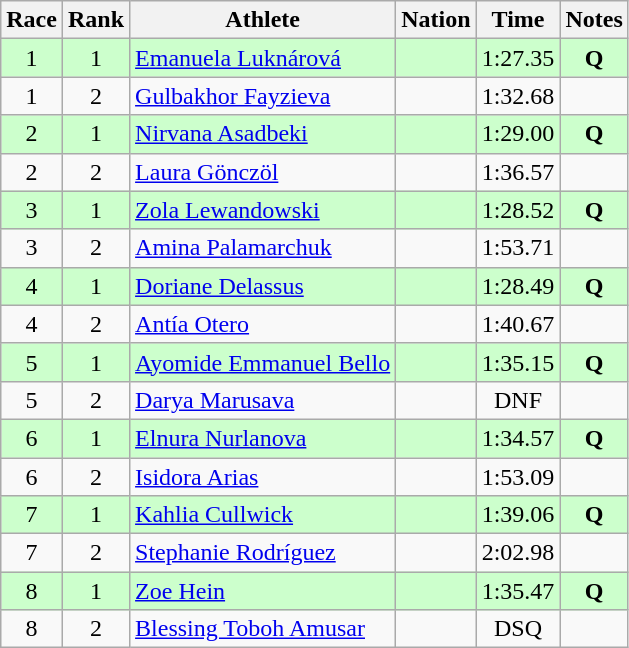<table class="wikitable sortable" style="text-align:center;">
<tr>
<th>Race</th>
<th>Rank</th>
<th>Athlete</th>
<th>Nation</th>
<th>Time</th>
<th>Notes</th>
</tr>
<tr bgcolor=ccffcc>
<td>1</td>
<td>1</td>
<td align=left><a href='#'>Emanuela Luknárová</a></td>
<td align=left></td>
<td>1:27.35</td>
<td><strong>Q</strong></td>
</tr>
<tr>
<td>1</td>
<td>2</td>
<td align=left><a href='#'>Gulbakhor Fayzieva</a></td>
<td align=left></td>
<td>1:32.68</td>
<td></td>
</tr>
<tr bgcolor=ccffcc>
<td>2</td>
<td>1</td>
<td align=left><a href='#'>Nirvana Asadbeki</a></td>
<td align=left></td>
<td>1:29.00</td>
<td><strong>Q</strong></td>
</tr>
<tr>
<td>2</td>
<td>2</td>
<td align=left><a href='#'>Laura Gönczöl</a></td>
<td align=left></td>
<td>1:36.57</td>
<td></td>
</tr>
<tr bgcolor=ccffcc>
<td>3</td>
<td>1</td>
<td align=left><a href='#'>Zola Lewandowski</a></td>
<td align=left></td>
<td>1:28.52</td>
<td><strong>Q</strong></td>
</tr>
<tr>
<td>3</td>
<td>2</td>
<td align=left><a href='#'>Amina Palamarchuk</a></td>
<td align=left></td>
<td>1:53.71</td>
<td></td>
</tr>
<tr bgcolor=ccffcc>
<td>4</td>
<td>1</td>
<td align=left><a href='#'>Doriane Delassus</a></td>
<td align=left></td>
<td>1:28.49</td>
<td><strong>Q</strong></td>
</tr>
<tr>
<td>4</td>
<td>2</td>
<td align=left><a href='#'>Antía Otero</a></td>
<td align=left></td>
<td>1:40.67</td>
<td></td>
</tr>
<tr bgcolor=ccffcc>
<td>5</td>
<td>1</td>
<td align=left><a href='#'>Ayomide Emmanuel Bello</a></td>
<td align=left></td>
<td>1:35.15</td>
<td><strong>Q</strong></td>
</tr>
<tr>
<td>5</td>
<td>2</td>
<td align=left><a href='#'>Darya Marusava</a></td>
<td align=left></td>
<td>DNF</td>
<td></td>
</tr>
<tr bgcolor=ccffcc>
<td>6</td>
<td>1</td>
<td align=left><a href='#'>Elnura Nurlanova</a></td>
<td align=left></td>
<td>1:34.57</td>
<td><strong>Q</strong></td>
</tr>
<tr>
<td>6</td>
<td>2</td>
<td align=left><a href='#'>Isidora Arias</a></td>
<td align=left></td>
<td>1:53.09</td>
<td></td>
</tr>
<tr bgcolor=ccffcc>
<td>7</td>
<td>1</td>
<td align=left><a href='#'>Kahlia Cullwick</a></td>
<td align=left></td>
<td>1:39.06</td>
<td><strong>Q</strong></td>
</tr>
<tr>
<td>7</td>
<td>2</td>
<td align=left><a href='#'>Stephanie Rodríguez</a></td>
<td align=left></td>
<td>2:02.98</td>
<td></td>
</tr>
<tr bgcolor=ccffcc>
<td>8</td>
<td>1</td>
<td align=left><a href='#'>Zoe Hein</a></td>
<td align=left></td>
<td>1:35.47</td>
<td><strong>Q</strong></td>
</tr>
<tr>
<td>8</td>
<td>2</td>
<td align=left><a href='#'>Blessing Toboh Amusar</a></td>
<td align=left></td>
<td>DSQ</td>
<td></td>
</tr>
</table>
